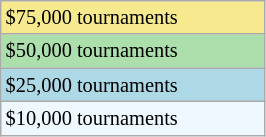<table class="wikitable" style="font-size:85%;" width=14%>
<tr style="background:#f7e98e;">
<td>$75,000 tournaments</td>
</tr>
<tr style="background:#addfad;">
<td>$50,000 tournaments</td>
</tr>
<tr style="background:lightblue;">
<td>$25,000 tournaments</td>
</tr>
<tr style="background:#f0f8ff;">
<td>$10,000 tournaments</td>
</tr>
</table>
